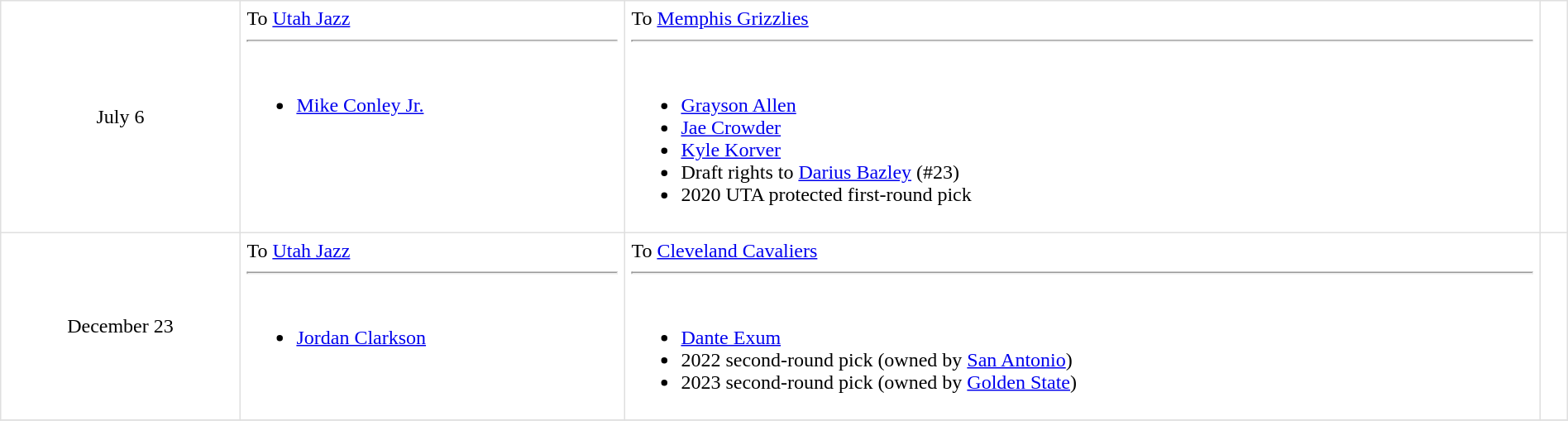<table border=1 style="border-collapse:collapse; text-align: center; width: 100%" bordercolor="#DFDFDF"  cellpadding="5">
<tr>
<td>July 6</td>
<td align="left" valign="top">To <a href='#'>Utah Jazz</a><hr><br><ul><li><a href='#'>Mike Conley Jr.</a></li></ul></td>
<td align="left" valign="top">To <a href='#'>Memphis Grizzlies</a><hr><br><ul><li><a href='#'>Grayson Allen</a></li><li><a href='#'>Jae Crowder</a></li><li><a href='#'>Kyle Korver</a></li><li>Draft rights to <a href='#'>Darius Bazley</a> (#23)</li><li>2020 UTA protected first-round pick</li></ul></td>
<td align="center"></td>
</tr>
<tr>
<td>December 23</td>
<td align="left" valign="top">To <a href='#'>Utah Jazz</a><hr><br><ul><li><a href='#'>Jordan Clarkson</a></li></ul></td>
<td align="left" valign="top">To <a href='#'>Cleveland Cavaliers</a><hr><br><ul><li><a href='#'>Dante Exum</a></li><li>2022 second-round pick (owned by <a href='#'>San Antonio</a>)</li><li>2023 second-round pick (owned by <a href='#'>Golden State</a>)</li></ul></td>
<td align="center"></td>
</tr>
<tr>
</tr>
</table>
